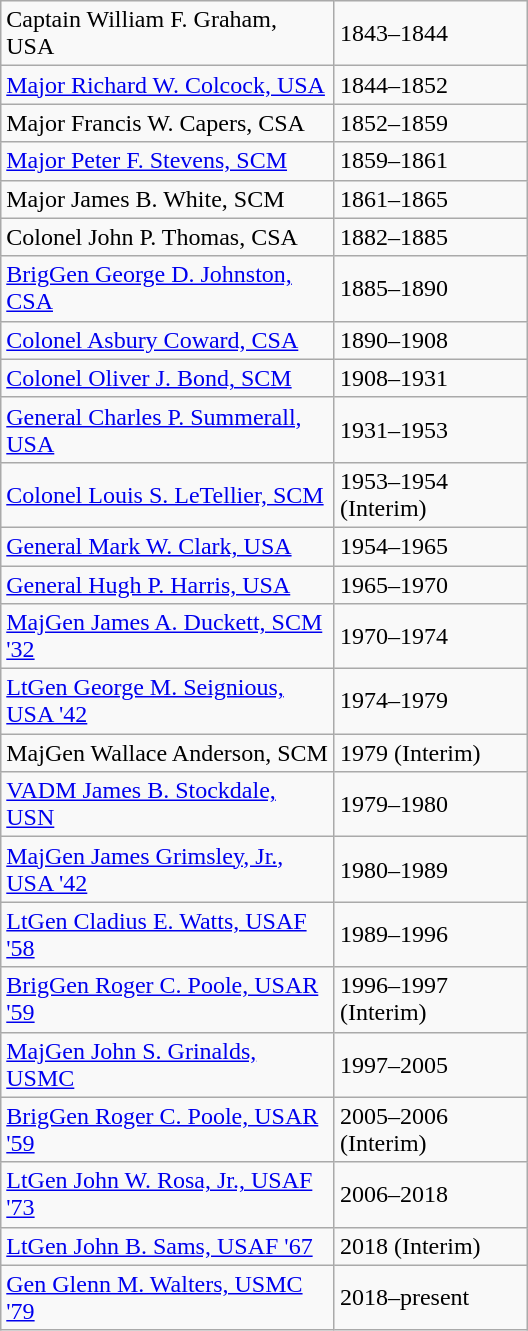<table class="wikitable floatright" style="width:22em;">
<tr>
<td William F. Graham>Captain William F. Graham, USA</td>
<td>1843–1844</td>
</tr>
<tr>
<td><a href='#'>Major Richard W. Colcock, USA</a></td>
<td>1844–1852</td>
</tr>
<tr>
<td Francis W. Capers>Major Francis W. Capers, CSA</td>
<td>1852–1859</td>
</tr>
<tr>
<td><a href='#'>Major Peter F. Stevens, SCM</a></td>
<td>1859–1861</td>
</tr>
<tr>
<td James Benjamin White>Major James B. White, SCM</td>
<td>1861–1865</td>
</tr>
<tr>
<td John P. Thomas>Colonel John P. Thomas, CSA</td>
<td>1882–1885</td>
</tr>
<tr>
<td><a href='#'>BrigGen George D. Johnston, CSA</a></td>
<td>1885–1890</td>
</tr>
<tr>
<td><a href='#'>Colonel Asbury Coward, CSA</a></td>
<td>1890–1908</td>
</tr>
<tr>
<td><a href='#'>Colonel Oliver J. Bond, SCM</a></td>
<td>1908–1931</td>
</tr>
<tr>
<td><a href='#'>General Charles P. Summerall, USA</a></td>
<td>1931–1953</td>
</tr>
<tr>
<td><a href='#'>Colonel Louis S. LeTellier, SCM</a></td>
<td>1953–1954 (Interim)</td>
</tr>
<tr>
<td><a href='#'>General Mark W. Clark, USA</a></td>
<td>1954–1965</td>
</tr>
<tr>
<td><a href='#'>General Hugh P. Harris, USA</a></td>
<td>1965–1970</td>
</tr>
<tr>
<td><a href='#'>MajGen James A. Duckett, SCM '32</a></td>
<td>1970–1974</td>
</tr>
<tr>
<td><a href='#'>LtGen George M. Seignious, USA '42</a></td>
<td>1974–1979</td>
</tr>
<tr>
<td>MajGen Wallace Anderson, SCM</td>
<td>1979 (Interim)</td>
</tr>
<tr>
<td><a href='#'>VADM James B. Stockdale, USN</a></td>
<td>1979–1980</td>
</tr>
<tr>
<td><a href='#'>MajGen James Grimsley, Jr., USA '42</a></td>
<td>1980–1989</td>
</tr>
<tr>
<td><a href='#'>LtGen Cladius E. Watts, USAF '58</a></td>
<td>1989–1996</td>
</tr>
<tr>
<td><a href='#'>BrigGen Roger C. Poole, USAR '59</a></td>
<td>1996–1997 (Interim)</td>
</tr>
<tr>
<td><a href='#'>MajGen John S. Grinalds, USMC</a></td>
<td>1997–2005</td>
</tr>
<tr>
<td><a href='#'>BrigGen Roger C. Poole, USAR '59</a></td>
<td>2005–2006 (Interim)</td>
</tr>
<tr>
<td><a href='#'>LtGen John W. Rosa, Jr., USAF '73</a></td>
<td>2006–2018</td>
</tr>
<tr>
<td><a href='#'>LtGen John B. Sams, USAF '67</a></td>
<td>2018 (Interim)</td>
</tr>
<tr>
<td><a href='#'>Gen Glenn M. Walters, USMC '79</a></td>
<td>2018–present</td>
</tr>
</table>
